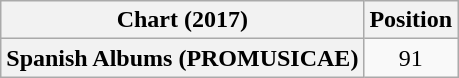<table class="wikitable sortable plainrowheaders" style="text-align:center">
<tr>
<th scope="col">Chart (2017)</th>
<th scope="col">Position</th>
</tr>
<tr>
<th scope="row">Spanish Albums (PROMUSICAE)</th>
<td>91</td>
</tr>
</table>
